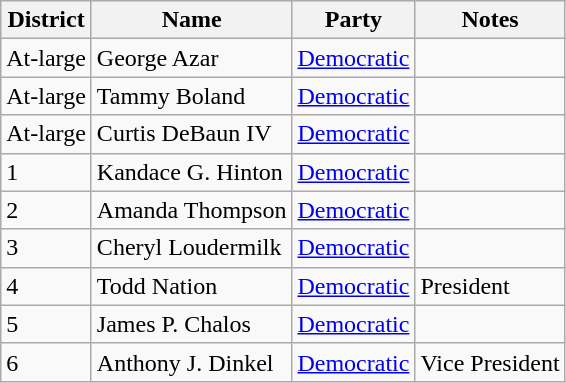<table class="wikitable sortable">
<tr>
<th>District</th>
<th>Name</th>
<th>Party</th>
<th>Notes</th>
</tr>
<tr>
<td>At-large</td>
<td>George Azar</td>
<td><a href='#'>Democratic</a></td>
<td></td>
</tr>
<tr>
<td>At-large</td>
<td>Tammy Boland</td>
<td><a href='#'>Democratic</a></td>
<td></td>
</tr>
<tr>
<td>At-large</td>
<td>Curtis DeBaun IV</td>
<td><a href='#'>Democratic</a></td>
<td></td>
</tr>
<tr>
<td>1</td>
<td>Kandace G. Hinton</td>
<td><a href='#'>Democratic</a></td>
<td></td>
</tr>
<tr>
<td>2</td>
<td>Amanda Thompson</td>
<td><a href='#'>Democratic</a></td>
<td></td>
</tr>
<tr>
<td>3</td>
<td>Cheryl Loudermilk</td>
<td><a href='#'>Democratic</a></td>
<td></td>
</tr>
<tr>
<td>4</td>
<td>Todd Nation</td>
<td><a href='#'>Democratic</a></td>
<td>President</td>
</tr>
<tr>
<td>5</td>
<td>James P. Chalos</td>
<td><a href='#'>Democratic</a></td>
<td></td>
</tr>
<tr>
<td>6</td>
<td>Anthony J. Dinkel</td>
<td><a href='#'>Democratic</a></td>
<td>Vice President</td>
</tr>
</table>
